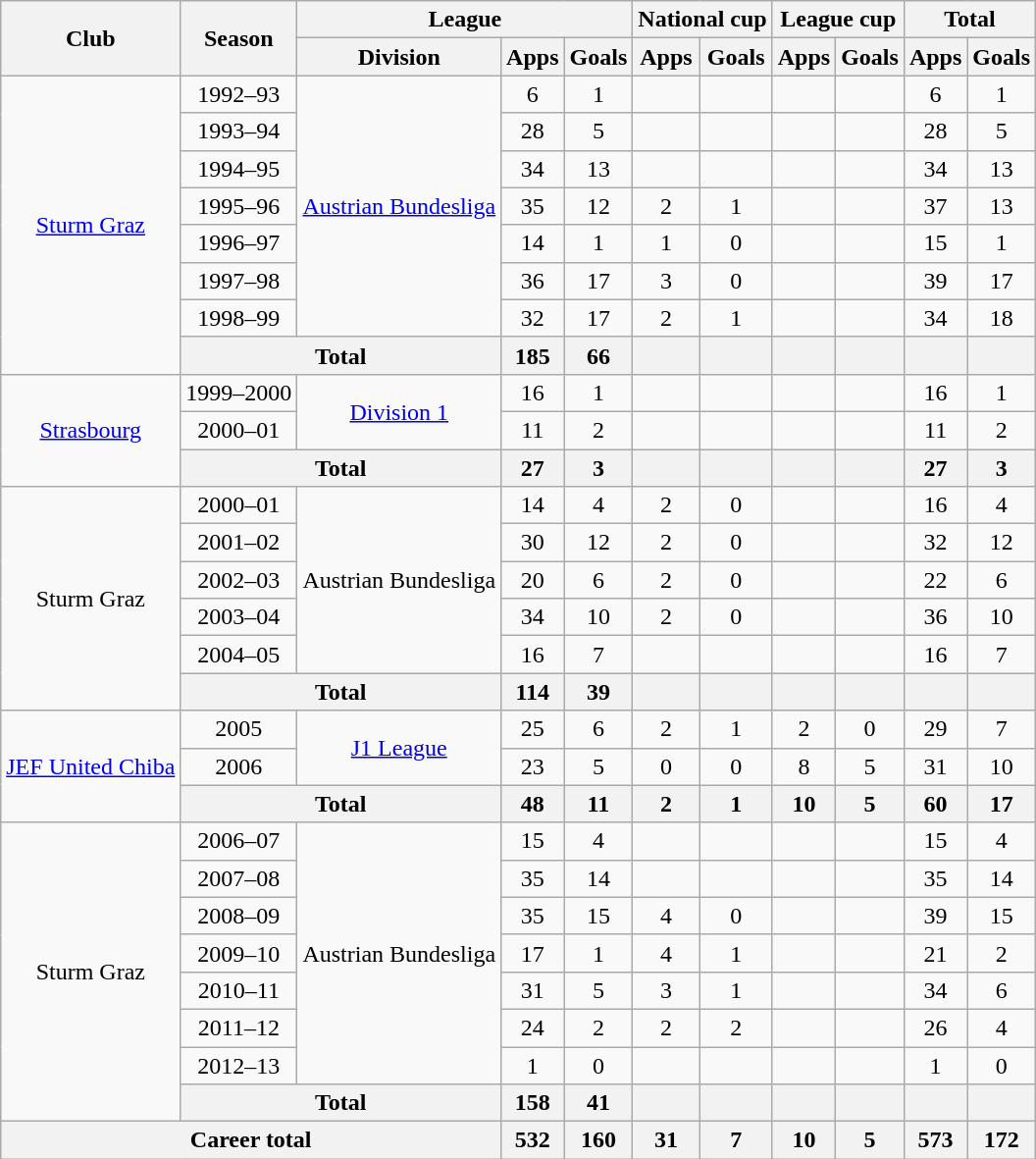<table class="wikitable" style="text-align:center">
<tr>
<th rowspan="2">Club</th>
<th rowspan="2">Season</th>
<th colspan="3">League</th>
<th colspan="2">National cup</th>
<th colspan="2">League cup</th>
<th colspan="2">Total</th>
</tr>
<tr>
<th>Division</th>
<th>Apps</th>
<th>Goals</th>
<th>Apps</th>
<th>Goals</th>
<th>Apps</th>
<th>Goals</th>
<th>Apps</th>
<th>Goals</th>
</tr>
<tr>
<td rowspan="8"><a href='#'>Sturm Graz</a></td>
<td>1992–93</td>
<td rowspan="7"><a href='#'>Austrian Bundesliga</a></td>
<td>6</td>
<td>1</td>
<td></td>
<td></td>
<td></td>
<td></td>
<td>6</td>
<td>1</td>
</tr>
<tr>
<td>1993–94</td>
<td>28</td>
<td>5</td>
<td></td>
<td></td>
<td></td>
<td></td>
<td>28</td>
<td>5</td>
</tr>
<tr>
<td>1994–95</td>
<td>34</td>
<td>13</td>
<td></td>
<td></td>
<td></td>
<td></td>
<td>34</td>
<td>13</td>
</tr>
<tr>
<td>1995–96</td>
<td>35</td>
<td>12</td>
<td>2</td>
<td>1</td>
<td></td>
<td></td>
<td>37</td>
<td>13</td>
</tr>
<tr>
<td>1996–97</td>
<td>14</td>
<td>1</td>
<td>1</td>
<td>0</td>
<td></td>
<td></td>
<td>15</td>
<td>1</td>
</tr>
<tr>
<td>1997–98</td>
<td>36</td>
<td>17</td>
<td>3</td>
<td>0</td>
<td></td>
<td></td>
<td>39</td>
<td>17</td>
</tr>
<tr>
<td>1998–99</td>
<td>32</td>
<td>17</td>
<td>2</td>
<td>1</td>
<td></td>
<td></td>
<td>34</td>
<td>18</td>
</tr>
<tr>
<th colspan="2">Total</th>
<th>185</th>
<th>66</th>
<th></th>
<th></th>
<th></th>
<th></th>
<th></th>
<th></th>
</tr>
<tr>
<td rowspan="3"><a href='#'>Strasbourg</a></td>
<td>1999–2000</td>
<td rowspan="2"><a href='#'>Division 1</a></td>
<td>16</td>
<td>1</td>
<td></td>
<td></td>
<td></td>
<td></td>
<td>16</td>
<td>1</td>
</tr>
<tr>
<td>2000–01</td>
<td>11</td>
<td>2</td>
<td></td>
<td></td>
<td></td>
<td></td>
<td>11</td>
<td>2</td>
</tr>
<tr>
<th colspan="2">Total</th>
<th>27</th>
<th>3</th>
<th></th>
<th></th>
<th></th>
<th></th>
<th>27</th>
<th>3</th>
</tr>
<tr>
<td rowspan="6">Sturm Graz</td>
<td>2000–01</td>
<td rowspan="5">Austrian Bundesliga</td>
<td>14</td>
<td>4</td>
<td>2</td>
<td>0</td>
<td></td>
<td></td>
<td>16</td>
<td>4</td>
</tr>
<tr>
<td>2001–02</td>
<td>30</td>
<td>12</td>
<td>2</td>
<td>0</td>
<td></td>
<td></td>
<td>32</td>
<td>12</td>
</tr>
<tr>
<td>2002–03</td>
<td>20</td>
<td>6</td>
<td>2</td>
<td>0</td>
<td></td>
<td></td>
<td>22</td>
<td>6</td>
</tr>
<tr>
<td>2003–04</td>
<td>34</td>
<td>10</td>
<td>2</td>
<td>0</td>
<td></td>
<td></td>
<td>36</td>
<td>10</td>
</tr>
<tr>
<td>2004–05</td>
<td>16</td>
<td>7</td>
<td></td>
<td></td>
<td></td>
<td></td>
<td>16</td>
<td>7</td>
</tr>
<tr>
<th colspan="2">Total</th>
<th>114</th>
<th>39</th>
<th></th>
<th></th>
<th></th>
<th></th>
<th></th>
<th></th>
</tr>
<tr>
<td rowspan="3"><a href='#'>JEF United Chiba</a></td>
<td>2005</td>
<td rowspan="2"><a href='#'>J1 League</a></td>
<td>25</td>
<td>6</td>
<td>2</td>
<td>1</td>
<td>2</td>
<td>0</td>
<td>29</td>
<td>7</td>
</tr>
<tr>
<td>2006</td>
<td>23</td>
<td>5</td>
<td>0</td>
<td>0</td>
<td>8</td>
<td>5</td>
<td>31</td>
<td>10</td>
</tr>
<tr>
<th colspan="2">Total</th>
<th>48</th>
<th>11</th>
<th>2</th>
<th>1</th>
<th>10</th>
<th>5</th>
<th>60</th>
<th>17</th>
</tr>
<tr>
<td rowspan="8">Sturm Graz</td>
<td>2006–07</td>
<td rowspan="7">Austrian Bundesliga</td>
<td>15</td>
<td>4</td>
<td></td>
<td></td>
<td></td>
<td></td>
<td>15</td>
<td>4</td>
</tr>
<tr>
<td>2007–08</td>
<td>35</td>
<td>14</td>
<td></td>
<td></td>
<td></td>
<td></td>
<td>35</td>
<td>14</td>
</tr>
<tr>
<td>2008–09</td>
<td>35</td>
<td>15</td>
<td>4</td>
<td>0</td>
<td></td>
<td></td>
<td>39</td>
<td>15</td>
</tr>
<tr>
<td>2009–10</td>
<td>17</td>
<td>1</td>
<td>4</td>
<td>1</td>
<td></td>
<td></td>
<td>21</td>
<td>2</td>
</tr>
<tr>
<td>2010–11</td>
<td>31</td>
<td>5</td>
<td>3</td>
<td>1</td>
<td></td>
<td></td>
<td>34</td>
<td>6</td>
</tr>
<tr>
<td>2011–12</td>
<td>24</td>
<td>2</td>
<td>2</td>
<td>2</td>
<td></td>
<td></td>
<td>26</td>
<td>4</td>
</tr>
<tr>
<td>2012–13</td>
<td>1</td>
<td>0</td>
<td></td>
<td></td>
<td></td>
<td></td>
<td>1</td>
<td>0</td>
</tr>
<tr>
<th colspan="2">Total</th>
<th>158</th>
<th>41</th>
<th></th>
<th></th>
<th></th>
<th></th>
<th></th>
<th></th>
</tr>
<tr>
<th colspan="3">Career total</th>
<th>532</th>
<th>160</th>
<th>31</th>
<th>7</th>
<th>10</th>
<th>5</th>
<th>573</th>
<th>172</th>
</tr>
</table>
